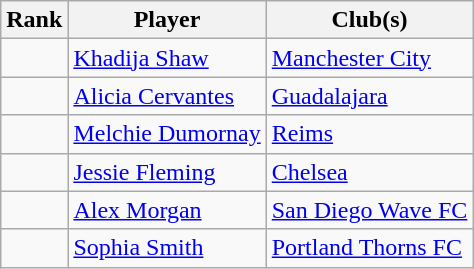<table class="wikitable">
<tr>
<th>Rank</th>
<th>Player</th>
<th>Club(s)</th>
</tr>
<tr>
<td></td>
<td> <a href='#'>Khadija Shaw</a></td>
<td> <a href='#'>Manchester City</a></td>
</tr>
<tr>
<td></td>
<td> <a href='#'>Alicia Cervantes</a></td>
<td> <a href='#'>Guadalajara</a></td>
</tr>
<tr>
<td></td>
<td> <a href='#'>Melchie Dumornay</a></td>
<td> <a href='#'>Reims</a></td>
</tr>
<tr>
<td></td>
<td> <a href='#'>Jessie Fleming</a></td>
<td> <a href='#'>Chelsea</a></td>
</tr>
<tr>
<td></td>
<td> <a href='#'>Alex Morgan</a></td>
<td> <a href='#'>San Diego Wave FC</a></td>
</tr>
<tr>
<td></td>
<td> <a href='#'>Sophia Smith</a></td>
<td> <a href='#'>Portland Thorns FC</a></td>
</tr>
</table>
